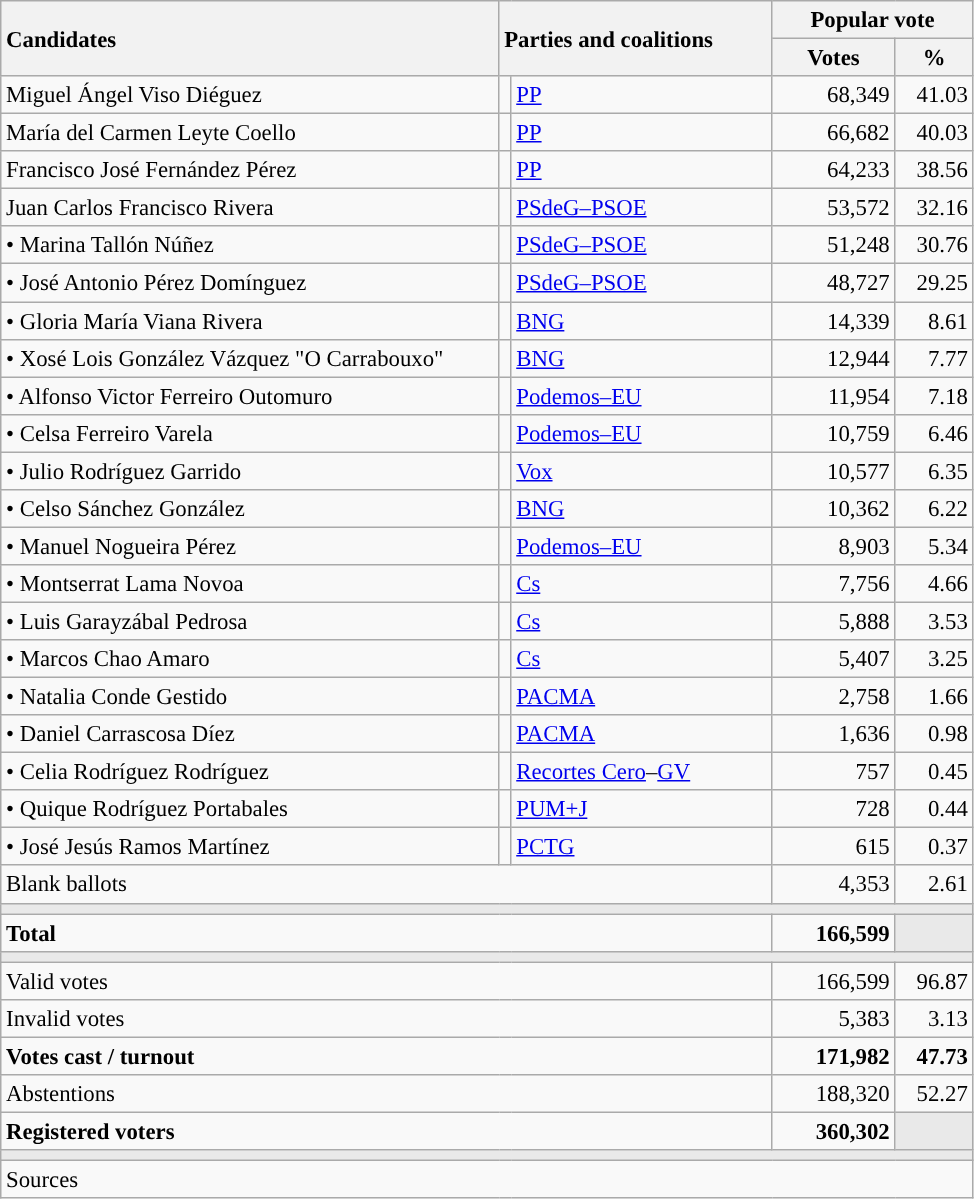<table class="wikitable" style="text-align:right; font-size:95%;">
<tr>
<th style="text-align:left;" rowspan="2" width="325">Candidates</th>
<th style="text-align:left;" rowspan="2" colspan="2" width="175">Parties and coalitions</th>
<th colspan="2">Popular vote</th>
</tr>
<tr>
<th width="75">Votes</th>
<th width="45">%</th>
</tr>
<tr>
<td align="left"> Miguel Ángel Viso Diéguez</td>
<td width="1" style="color:inherit;background:"></td>
<td align="left"><a href='#'>PP</a></td>
<td>68,349</td>
<td>41.03</td>
</tr>
<tr>
<td align="left"> María del Carmen Leyte Coello</td>
<td style="color:inherit;background:"></td>
<td align="left"><a href='#'>PP</a></td>
<td>66,682</td>
<td>40.03</td>
</tr>
<tr>
<td align="left"> Francisco José Fernández Pérez</td>
<td style="color:inherit;background:"></td>
<td align="left"><a href='#'>PP</a></td>
<td>64,233</td>
<td>38.56</td>
</tr>
<tr>
<td align="left"> Juan Carlos Francisco Rivera</td>
<td style="color:inherit;background:"></td>
<td align="left"><a href='#'>PSdeG–PSOE</a></td>
<td>53,572</td>
<td>32.16</td>
</tr>
<tr>
<td align="left">• Marina Tallón Núñez</td>
<td style="color:inherit;background:"></td>
<td align="left"><a href='#'>PSdeG–PSOE</a></td>
<td>51,248</td>
<td>30.76</td>
</tr>
<tr>
<td align="left">• José Antonio Pérez Domínguez</td>
<td style="color:inherit;background:"></td>
<td align="left"><a href='#'>PSdeG–PSOE</a></td>
<td>48,727</td>
<td>29.25</td>
</tr>
<tr>
<td align="left">• Gloria María Viana Rivera</td>
<td style="color:inherit;background:"></td>
<td align="left"><a href='#'>BNG</a></td>
<td>14,339</td>
<td>8.61</td>
</tr>
<tr>
<td align="left">• Xosé Lois González Vázquez "O Carrabouxo"</td>
<td style="color:inherit;background:"></td>
<td align="left"><a href='#'>BNG</a></td>
<td>12,944</td>
<td>7.77</td>
</tr>
<tr>
<td align="left">• Alfonso Victor Ferreiro Outomuro</td>
<td style="color:inherit;background:"></td>
<td align="left"><a href='#'>Podemos–EU</a></td>
<td>11,954</td>
<td>7.18</td>
</tr>
<tr>
<td align="left">• Celsa Ferreiro Varela</td>
<td style="color:inherit;background:"></td>
<td align="left"><a href='#'>Podemos–EU</a></td>
<td>10,759</td>
<td>6.46</td>
</tr>
<tr>
<td align="left">• Julio Rodríguez Garrido</td>
<td style="color:inherit;background:"></td>
<td align="left"><a href='#'>Vox</a></td>
<td>10,577</td>
<td>6.35</td>
</tr>
<tr>
<td align="left">• Celso Sánchez González</td>
<td style="color:inherit;background:"></td>
<td align="left"><a href='#'>BNG</a></td>
<td>10,362</td>
<td>6.22</td>
</tr>
<tr>
<td align="left">• Manuel Nogueira Pérez</td>
<td style="color:inherit;background:"></td>
<td align="left"><a href='#'>Podemos–EU</a></td>
<td>8,903</td>
<td>5.34</td>
</tr>
<tr>
<td align="left">• Montserrat Lama Novoa</td>
<td style="color:inherit;background:"></td>
<td align="left"><a href='#'>Cs</a></td>
<td>7,756</td>
<td>4.66</td>
</tr>
<tr>
<td align="left">• Luis Garayzábal Pedrosa</td>
<td style="color:inherit;background:"></td>
<td align="left"><a href='#'>Cs</a></td>
<td>5,888</td>
<td>3.53</td>
</tr>
<tr>
<td align="left">• Marcos Chao Amaro</td>
<td style="color:inherit;background:"></td>
<td align="left"><a href='#'>Cs</a></td>
<td>5,407</td>
<td>3.25</td>
</tr>
<tr>
<td align="left">• Natalia Conde Gestido</td>
<td style="color:inherit;background:"></td>
<td align="left"><a href='#'>PACMA</a></td>
<td>2,758</td>
<td>1.66</td>
</tr>
<tr>
<td align="left">• Daniel Carrascosa Díez</td>
<td style="color:inherit;background:"></td>
<td align="left"><a href='#'>PACMA</a></td>
<td>1,636</td>
<td>0.98</td>
</tr>
<tr>
<td align="left">• Celia Rodríguez Rodríguez</td>
<td style="color:inherit;background:"></td>
<td align="left"><a href='#'>Recortes Cero</a>–<a href='#'>GV</a></td>
<td>757</td>
<td>0.45</td>
</tr>
<tr>
<td align="left">• Quique Rodríguez Portabales</td>
<td style="color:inherit;background:"></td>
<td align="left"><a href='#'>PUM+J</a></td>
<td>728</td>
<td>0.44</td>
</tr>
<tr>
<td align="left">• José Jesús Ramos Martínez</td>
<td style="color:inherit;background:"></td>
<td align="left"><a href='#'>PCTG</a></td>
<td>615</td>
<td>0.37</td>
</tr>
<tr>
<td align="left" colspan="3">Blank ballots</td>
<td>4,353</td>
<td>2.61</td>
</tr>
<tr>
<td colspan="5" bgcolor="#E9E9E9"></td>
</tr>
<tr style="font-weight:bold;">
<td align="left" colspan="3">Total</td>
<td>166,599</td>
<td bgcolor="#E9E9E9"></td>
</tr>
<tr>
<td colspan="5" bgcolor="#E9E9E9"></td>
</tr>
<tr>
<td align="left" colspan="3">Valid votes</td>
<td>166,599</td>
<td>96.87</td>
</tr>
<tr>
<td align="left" colspan="3">Invalid votes</td>
<td>5,383</td>
<td>3.13</td>
</tr>
<tr style="font-weight:bold;">
<td align="left" colspan="3">Votes cast / turnout</td>
<td>171,982</td>
<td>47.73</td>
</tr>
<tr>
<td align="left" colspan="3">Abstentions</td>
<td>188,320</td>
<td>52.27</td>
</tr>
<tr style="font-weight:bold;">
<td align="left" colspan="3">Registered voters</td>
<td>360,302</td>
<td bgcolor="#E9E9E9"></td>
</tr>
<tr>
<td colspan="5" bgcolor="#E9E9E9"></td>
</tr>
<tr>
<td align="left" colspan="5">Sources</td>
</tr>
</table>
